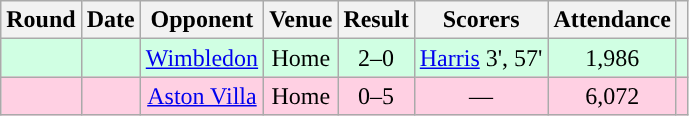<table class="wikitable sortable" style="text-align:center;">
<tr>
<th>Round</th>
<th>Date</th>
<th>Opponent</th>
<th>Venue</th>
<th>Result</th>
<th class="unsortable">Scorers</th>
<th>Attendance</th>
<th class="unsortable"></th>
</tr>
<tr style="background-color: #d0ffe3;">
<td></td>
<td></td>
<td><a href='#'>Wimbledon</a></td>
<td>Home</td>
<td>2–0</td>
<td><a href='#'>Harris</a> 3', 57'</td>
<td>1,986</td>
<td></td>
</tr>
<tr style="background-color: #ffd0e3;">
<td></td>
<td></td>
<td><a href='#'>Aston Villa</a></td>
<td>Home</td>
<td>0–5</td>
<td>—</td>
<td>6,072</td>
<td></td>
</tr>
</table>
